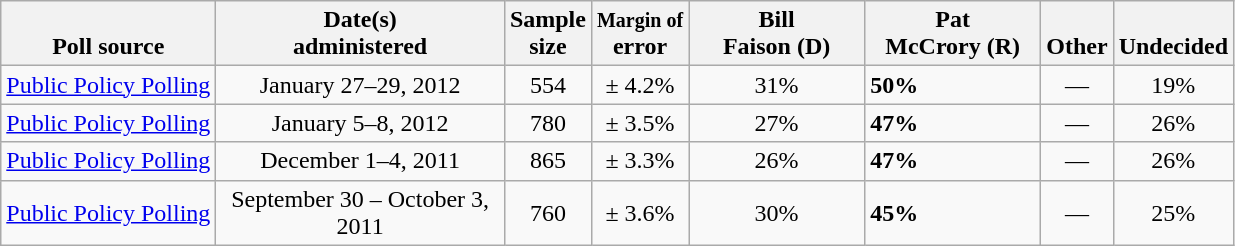<table class="wikitable">
<tr valign= bottom>
<th>Poll source</th>
<th style="width:185px;">Date(s)<br>administered</th>
<th class=small>Sample<br>size</th>
<th><small>Margin of</small><br>error</th>
<th style="width:110px;">Bill<br>Faison (D)</th>
<th style="width:110px;">Pat<br>McCrory (R)</th>
<th>Other</th>
<th>Undecided</th>
</tr>
<tr>
<td><a href='#'>Public Policy Polling</a></td>
<td align=center>January 27–29, 2012</td>
<td align=center>554</td>
<td align=center>± 4.2%</td>
<td align=center>31%</td>
<td><strong>50%</strong></td>
<td align=center>—</td>
<td align=center>19%</td>
</tr>
<tr>
<td><a href='#'>Public Policy Polling</a></td>
<td align=center>January 5–8, 2012</td>
<td align=center>780</td>
<td align=center>± 3.5%</td>
<td align=center>27%</td>
<td><strong>47%</strong></td>
<td align=center>—</td>
<td align=center>26%</td>
</tr>
<tr>
<td><a href='#'>Public Policy Polling</a></td>
<td align=center>December 1–4, 2011</td>
<td align=center>865</td>
<td align=center>± 3.3%</td>
<td align=center>26%</td>
<td><strong>47%</strong></td>
<td align=center>—</td>
<td align=center>26%</td>
</tr>
<tr>
<td><a href='#'>Public Policy Polling</a></td>
<td align=center>September 30 – October 3, 2011</td>
<td align=center>760</td>
<td align=center>± 3.6%</td>
<td align=center>30%</td>
<td><strong>45%</strong></td>
<td align=center>—</td>
<td align=center>25%</td>
</tr>
</table>
